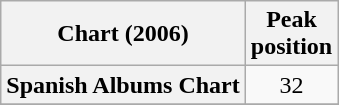<table class="wikitable sortable plainrowheaders" style="text-align:center;">
<tr>
<th style="text-align:center;">Chart (2006)</th>
<th style="text-align:center;">Peak<br>position</th>
</tr>
<tr>
<th scope="row">Spanish Albums Chart</th>
<td>32</td>
</tr>
<tr>
</tr>
</table>
